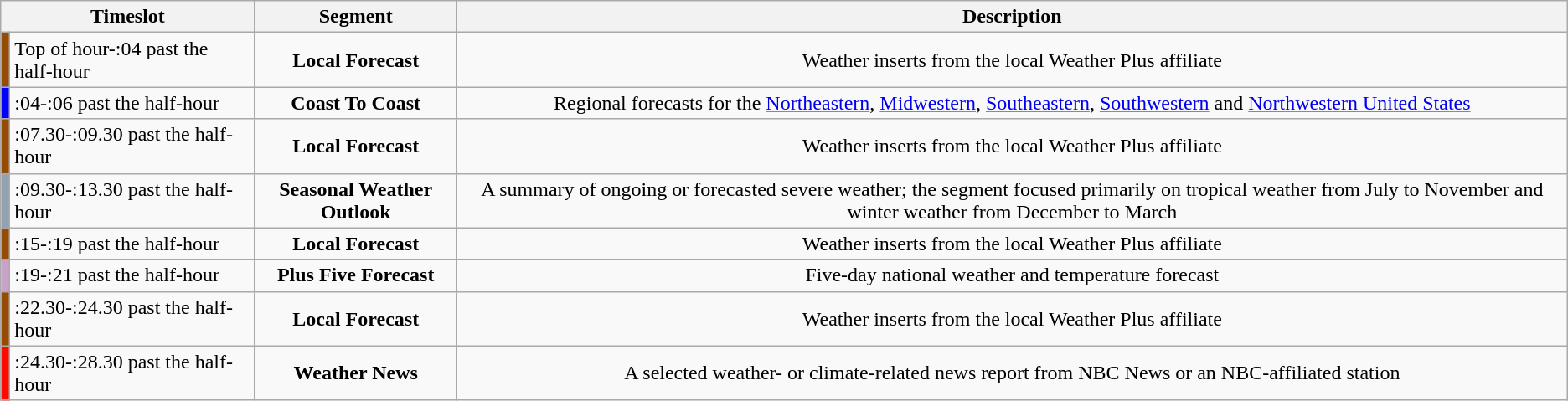<table class="wikitable">
<tr>
<th colspan="2">Timeslot</th>
<th>Segment</th>
<th>Description</th>
</tr>
<tr>
<td style="background:#964B00; height:10px;"></td>
<td style="text-align:left;">Top of hour-:04 past the half-hour</td>
<td style="text-align:center;"><strong>Local Forecast</strong></td>
<td style="text-align:center;">Weather inserts from the local Weather Plus affiliate</td>
</tr>
<tr>
<td style="background:#0000FF; height:10px;"></td>
<td style="text-align:left;">:04-:06 past the half-hour</td>
<td style="text-align:center;"><strong>Coast To Coast</strong></td>
<td style="text-align:center;">Regional forecasts for the <a href='#'>Northeastern</a>, <a href='#'>Midwestern</a>, <a href='#'>Southeastern</a>, <a href='#'>Southwestern</a> and <a href='#'>Northwestern United States</a></td>
</tr>
<tr>
<td style="background:#964B00; height:10px;"></td>
<td style="text-align:left;">:07.30-:09.30 past the half-hour</td>
<td style="text-align:center;"><strong>Local Forecast</strong></td>
<td style="text-align:center;">Weather inserts from the local Weather Plus affiliate</td>
</tr>
<tr>
<td style="background:#91A3B0; height:10px;"></td>
<td style="text-align:left;">:09.30-:13.30 past the half-hour</td>
<td style="text-align:center;"><strong>Seasonal Weather Outlook</strong></td>
<td style="text-align:center;">A summary of ongoing or forecasted severe weather; the segment focused primarily on tropical weather from July to November and winter weather from December to March</td>
</tr>
<tr>
<td style="background:#964B00; height:10px;"></td>
<td style="text-align:left;">:15-:19 past the half-hour</td>
<td style="text-align:center;"><strong>Local Forecast</strong></td>
<td style="text-align:center;">Weather inserts from the local Weather Plus affiliate</td>
</tr>
<tr>
<td style="background:#C8A2C8; height:10px;"></td>
<td style="text-align:left;">:19-:21 past the half-hour</td>
<td style="text-align:center;"><strong>Plus Five Forecast</strong></td>
<td style="text-align:center;">Five-day national weather and temperature forecast</td>
</tr>
<tr>
<td style="background:#964B00; height:10px;"></td>
<td style="text-align:left;">:22.30-:24.30 past the half-hour</td>
<td style="text-align:center;"><strong>Local Forecast</strong></td>
<td style="text-align:center;">Weather inserts from the local Weather Plus affiliate</td>
</tr>
<tr>
<td style="background:#FF0800; height:10px;"></td>
<td style="text-align:left;">:24.30-:28.30 past the half-hour</td>
<td style="text-align:center;"><strong>Weather News</strong></td>
<td style="text-align:center;">A selected weather- or climate-related news report from NBC News or an NBC-affiliated station</td>
</tr>
</table>
